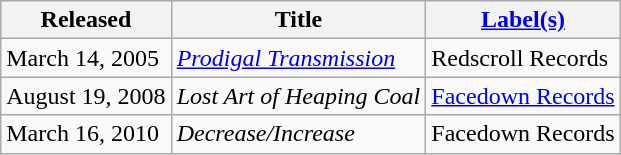<table class="wikitable">
<tr>
<th>Released</th>
<th>Title</th>
<th><a href='#'>Label(s)</a></th>
</tr>
<tr>
<td>March 14, 2005</td>
<td><em><a href='#'>Prodigal Transmission</a></em></td>
<td>Redscroll Records</td>
</tr>
<tr>
<td>August 19, 2008</td>
<td><em>Lost Art of Heaping Coal</em></td>
<td><a href='#'>Facedown Records</a></td>
</tr>
<tr>
<td>March 16, 2010</td>
<td><em>Decrease/Increase</em></td>
<td>Facedown Records</td>
</tr>
</table>
